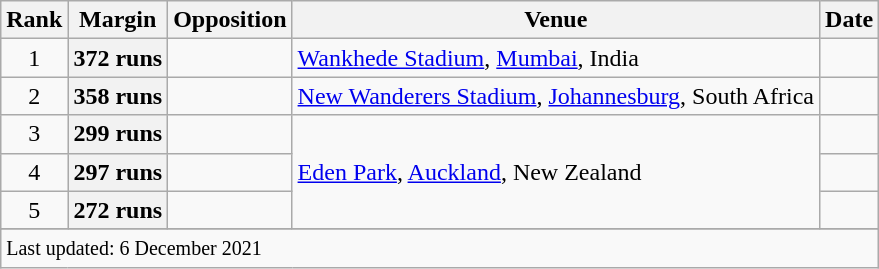<table class="wikitable plainrowheaders sortable">
<tr>
<th scope=col>Rank</th>
<th scope=col>Margin</th>
<th scope=col>Opposition</th>
<th scope=col>Venue</th>
<th scope=col>Date</th>
</tr>
<tr>
<td align=center>1</td>
<th scope=row style=text-align:center;>372 runs</th>
<td></td>
<td><a href='#'>Wankhede Stadium</a>, <a href='#'>Mumbai</a>, India</td>
<td></td>
</tr>
<tr>
<td align=center>2</td>
<th scope=row style="text-align:center;">358 runs</th>
<td></td>
<td><a href='#'>New Wanderers Stadium</a>, <a href='#'>Johannesburg</a>, South Africa</td>
<td></td>
</tr>
<tr>
<td align=center>3</td>
<th scope=row style=text-align:center;>299 runs</th>
<td></td>
<td rowspan=3><a href='#'>Eden Park</a>, <a href='#'>Auckland</a>, New Zealand</td>
<td></td>
</tr>
<tr>
<td align=center>4</td>
<th scope=row style=text-align:center;>297 runs</th>
<td></td>
<td></td>
</tr>
<tr>
<td align=center>5</td>
<th scope=row style=text-align:center;>272 runs</th>
<td></td>
<td></td>
</tr>
<tr>
</tr>
<tr class=sortbottom>
<td colspan=5><small>Last updated: 6 December 2021</small></td>
</tr>
</table>
